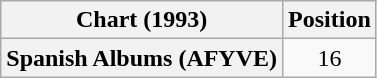<table class="wikitable plainrowheaders" style="text-align:center">
<tr>
<th scope="col">Chart (1993)</th>
<th scope="col">Position</th>
</tr>
<tr>
<th scope="row">Spanish Albums (AFYVE)</th>
<td>16</td>
</tr>
</table>
